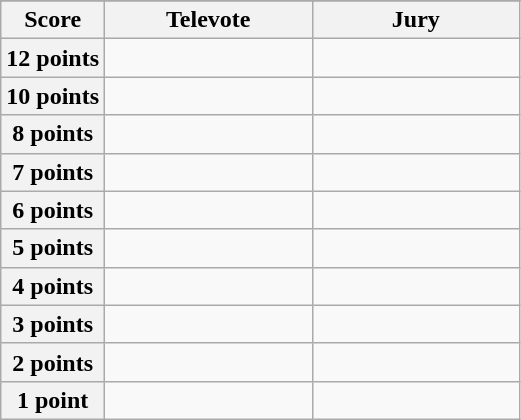<table class="wikitable">
<tr>
</tr>
<tr>
<th scope="col" width="20%">Score</th>
<th scope="col" width="40%">Televote</th>
<th scope="col" width="40%">Jury</th>
</tr>
<tr>
<th scope="row">12 points</th>
<td></td>
<td></td>
</tr>
<tr>
<th scope="row">10 points</th>
<td></td>
<td></td>
</tr>
<tr>
<th scope="row">8 points</th>
<td></td>
<td></td>
</tr>
<tr>
<th scope="row">7 points</th>
<td></td>
<td></td>
</tr>
<tr>
<th scope="row">6 points</th>
<td></td>
<td></td>
</tr>
<tr>
<th scope="row">5 points</th>
<td></td>
<td></td>
</tr>
<tr>
<th scope="row">4 points</th>
<td></td>
<td></td>
</tr>
<tr>
<th scope="row">3 points</th>
<td></td>
<td></td>
</tr>
<tr>
<th scope="row">2 points</th>
<td></td>
<td></td>
</tr>
<tr>
<th scope="row">1 point</th>
<td></td>
<td></td>
</tr>
</table>
